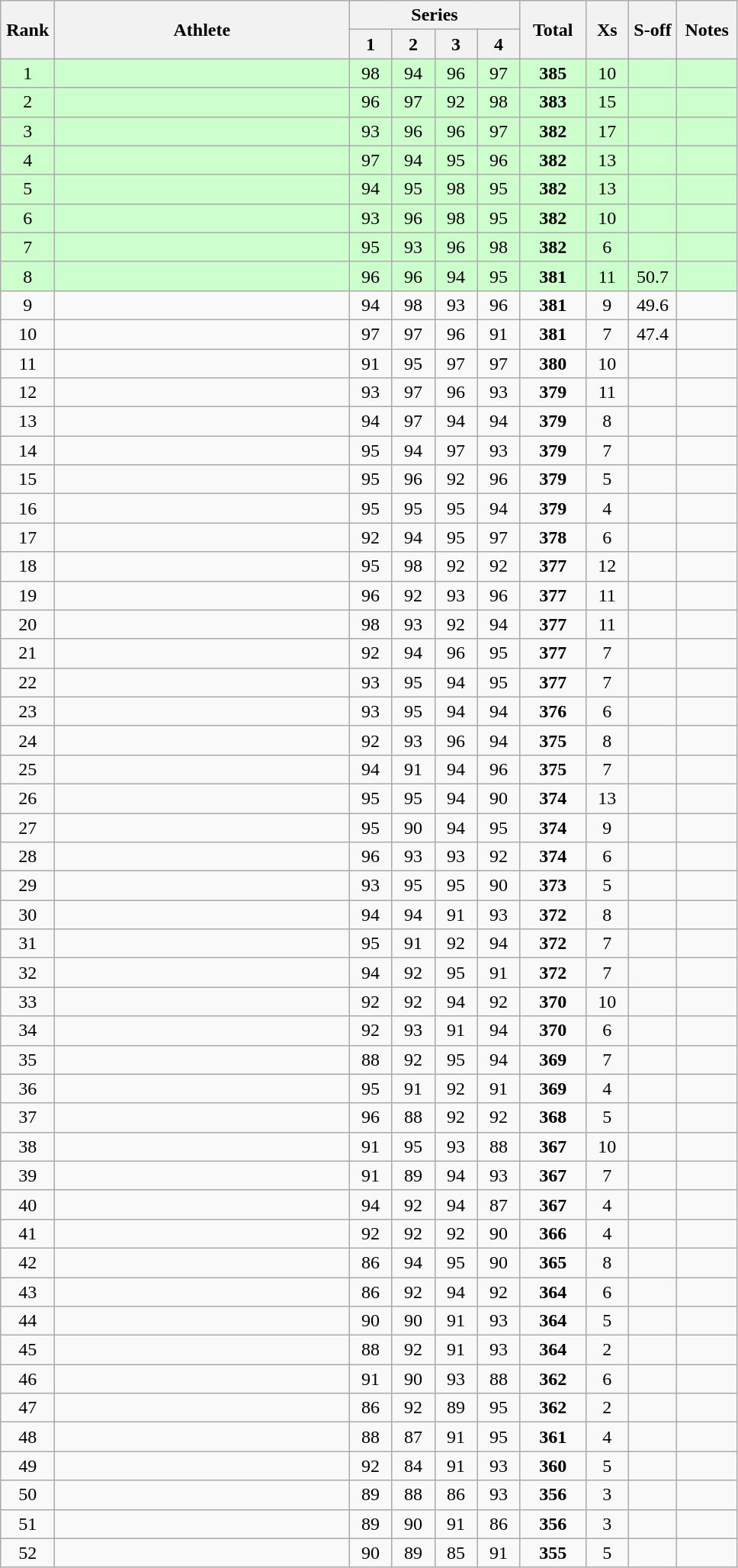<table class="wikitable" style="text-align:center">
<tr>
<th rowspan=2 width=40>Rank</th>
<th rowspan=2 width=250>Athlete</th>
<th colspan=4>Series</th>
<th rowspan=2 width=50>Total</th>
<th rowspan=2 width=30>Xs</th>
<th rowspan=2 width=35>S-off</th>
<th rowspan=2 width=45>Notes</th>
</tr>
<tr>
<th width=30>1</th>
<th width=30>2</th>
<th width=30>3</th>
<th width=30>4</th>
</tr>
<tr bgcolor=ccffcc>
<td>1</td>
<td align=left></td>
<td>98</td>
<td>94</td>
<td>96</td>
<td>97</td>
<td><strong>385</strong></td>
<td>10</td>
<td></td>
<td></td>
</tr>
<tr bgcolor=ccffcc>
<td>2</td>
<td align=left></td>
<td>96</td>
<td>97</td>
<td>92</td>
<td>98</td>
<td><strong>383</strong></td>
<td>15</td>
<td></td>
<td></td>
</tr>
<tr bgcolor=ccffcc>
<td>3</td>
<td align=left></td>
<td>93</td>
<td>96</td>
<td>96</td>
<td>97</td>
<td><strong>382</strong></td>
<td>17</td>
<td></td>
<td></td>
</tr>
<tr bgcolor=ccffcc>
<td>4</td>
<td align=left></td>
<td>97</td>
<td>94</td>
<td>95</td>
<td>96</td>
<td><strong>382</strong></td>
<td>13</td>
<td></td>
<td></td>
</tr>
<tr bgcolor=ccffcc>
<td>5</td>
<td align=left></td>
<td>94</td>
<td>95</td>
<td>98</td>
<td>95</td>
<td><strong>382</strong></td>
<td>13</td>
<td></td>
<td></td>
</tr>
<tr bgcolor=ccffcc>
<td>6</td>
<td align=left></td>
<td>93</td>
<td>96</td>
<td>98</td>
<td>95</td>
<td><strong>382</strong></td>
<td>10</td>
<td></td>
<td></td>
</tr>
<tr bgcolor=ccffcc>
<td>7</td>
<td align=left></td>
<td>95</td>
<td>93</td>
<td>96</td>
<td>98</td>
<td><strong>382</strong></td>
<td>6</td>
<td></td>
<td></td>
</tr>
<tr bgcolor=ccffcc>
<td>8</td>
<td align=left></td>
<td>96</td>
<td>96</td>
<td>94</td>
<td>95</td>
<td><strong>381</strong></td>
<td>11</td>
<td>50.7</td>
<td></td>
</tr>
<tr>
<td>9</td>
<td align=left></td>
<td>94</td>
<td>98</td>
<td>93</td>
<td>96</td>
<td><strong>381</strong></td>
<td>9</td>
<td>49.6</td>
<td></td>
</tr>
<tr>
<td>10</td>
<td align=left></td>
<td>97</td>
<td>97</td>
<td>96</td>
<td>91</td>
<td><strong>381</strong></td>
<td>7</td>
<td>47.4</td>
<td></td>
</tr>
<tr>
<td>11</td>
<td align=left></td>
<td>91</td>
<td>95</td>
<td>97</td>
<td>97</td>
<td><strong>380</strong></td>
<td>10</td>
<td></td>
<td></td>
</tr>
<tr>
<td>12</td>
<td align=left></td>
<td>93</td>
<td>97</td>
<td>96</td>
<td>93</td>
<td><strong>379</strong></td>
<td>11</td>
<td></td>
<td></td>
</tr>
<tr>
<td>13</td>
<td align=left></td>
<td>94</td>
<td>97</td>
<td>94</td>
<td>94</td>
<td><strong>379</strong></td>
<td>8</td>
<td></td>
<td></td>
</tr>
<tr>
<td>14</td>
<td align=left></td>
<td>95</td>
<td>94</td>
<td>97</td>
<td>93</td>
<td><strong>379</strong></td>
<td>7</td>
<td></td>
<td></td>
</tr>
<tr>
<td>15</td>
<td align=left></td>
<td>95</td>
<td>96</td>
<td>92</td>
<td>96</td>
<td><strong>379</strong></td>
<td>5</td>
<td></td>
<td></td>
</tr>
<tr>
<td>16</td>
<td align=left></td>
<td>95</td>
<td>95</td>
<td>95</td>
<td>94</td>
<td><strong>379</strong></td>
<td>4</td>
<td></td>
<td></td>
</tr>
<tr>
<td>17</td>
<td align=left></td>
<td>92</td>
<td>94</td>
<td>95</td>
<td>97</td>
<td><strong>378</strong></td>
<td>6</td>
<td></td>
<td></td>
</tr>
<tr>
<td>18</td>
<td align=left></td>
<td>95</td>
<td>98</td>
<td>92</td>
<td>92</td>
<td><strong>377</strong></td>
<td>12</td>
<td></td>
<td></td>
</tr>
<tr>
<td>19</td>
<td align=left></td>
<td>96</td>
<td>92</td>
<td>93</td>
<td>96</td>
<td><strong>377</strong></td>
<td>11</td>
<td></td>
<td></td>
</tr>
<tr>
<td>20</td>
<td align=left></td>
<td>98</td>
<td>93</td>
<td>92</td>
<td>94</td>
<td><strong>377</strong></td>
<td>11</td>
<td></td>
<td></td>
</tr>
<tr>
<td>21</td>
<td align=left></td>
<td>92</td>
<td>94</td>
<td>96</td>
<td>95</td>
<td><strong>377</strong></td>
<td>7</td>
<td></td>
<td></td>
</tr>
<tr>
<td>22</td>
<td align=left></td>
<td>93</td>
<td>95</td>
<td>94</td>
<td>95</td>
<td><strong>377</strong></td>
<td>7</td>
<td></td>
<td></td>
</tr>
<tr>
<td>23</td>
<td align=left></td>
<td>93</td>
<td>95</td>
<td>94</td>
<td>94</td>
<td><strong>376</strong></td>
<td>6</td>
<td></td>
<td></td>
</tr>
<tr>
<td>24</td>
<td align=left></td>
<td>92</td>
<td>93</td>
<td>96</td>
<td>94</td>
<td><strong>375</strong></td>
<td>8</td>
<td></td>
<td></td>
</tr>
<tr>
<td>25</td>
<td align=left></td>
<td>94</td>
<td>91</td>
<td>94</td>
<td>96</td>
<td><strong>375</strong></td>
<td>7</td>
<td></td>
<td></td>
</tr>
<tr>
<td>26</td>
<td align=left></td>
<td>95</td>
<td>95</td>
<td>94</td>
<td>90</td>
<td><strong>374</strong></td>
<td>13</td>
<td></td>
<td></td>
</tr>
<tr>
<td>27</td>
<td align=left></td>
<td>95</td>
<td>90</td>
<td>94</td>
<td>95</td>
<td><strong>374</strong></td>
<td>9</td>
<td></td>
<td></td>
</tr>
<tr>
<td>28</td>
<td align=left></td>
<td>96</td>
<td>93</td>
<td>93</td>
<td>92</td>
<td><strong>374</strong></td>
<td>6</td>
<td></td>
<td></td>
</tr>
<tr>
<td>29</td>
<td align=left></td>
<td>93</td>
<td>95</td>
<td>95</td>
<td>90</td>
<td><strong>373</strong></td>
<td>5</td>
<td></td>
<td></td>
</tr>
<tr>
<td>30</td>
<td align=left></td>
<td>94</td>
<td>94</td>
<td>91</td>
<td>93</td>
<td><strong>372</strong></td>
<td>8</td>
<td></td>
<td></td>
</tr>
<tr>
<td>31</td>
<td align=left></td>
<td>95</td>
<td>91</td>
<td>92</td>
<td>94</td>
<td><strong>372</strong></td>
<td>7</td>
<td></td>
<td></td>
</tr>
<tr>
<td>32</td>
<td align=left></td>
<td>94</td>
<td>92</td>
<td>95</td>
<td>91</td>
<td><strong>372</strong></td>
<td>7</td>
<td></td>
<td></td>
</tr>
<tr>
<td>33</td>
<td align=left></td>
<td>92</td>
<td>92</td>
<td>94</td>
<td>92</td>
<td><strong>370</strong></td>
<td>10</td>
<td></td>
<td></td>
</tr>
<tr>
<td>34</td>
<td align=left></td>
<td>92</td>
<td>93</td>
<td>91</td>
<td>94</td>
<td><strong>370</strong></td>
<td>6</td>
<td></td>
<td></td>
</tr>
<tr>
<td>35</td>
<td align=left></td>
<td>88</td>
<td>92</td>
<td>95</td>
<td>94</td>
<td><strong>369</strong></td>
<td>7</td>
<td></td>
<td></td>
</tr>
<tr>
<td>36</td>
<td align=left></td>
<td>95</td>
<td>91</td>
<td>92</td>
<td>91</td>
<td><strong>369</strong></td>
<td>4</td>
<td></td>
<td></td>
</tr>
<tr>
<td>37</td>
<td align=left></td>
<td>96</td>
<td>88</td>
<td>92</td>
<td>92</td>
<td><strong>368</strong></td>
<td>5</td>
<td></td>
<td></td>
</tr>
<tr>
<td>38</td>
<td align=left></td>
<td>91</td>
<td>95</td>
<td>93</td>
<td>88</td>
<td><strong>367</strong></td>
<td>10</td>
<td></td>
<td></td>
</tr>
<tr>
<td>39</td>
<td align=left></td>
<td>91</td>
<td>89</td>
<td>94</td>
<td>93</td>
<td><strong>367</strong></td>
<td>7</td>
<td></td>
<td></td>
</tr>
<tr>
<td>40</td>
<td align=left></td>
<td>94</td>
<td>92</td>
<td>94</td>
<td>87</td>
<td><strong>367</strong></td>
<td>4</td>
<td></td>
<td></td>
</tr>
<tr>
<td>41</td>
<td align=left></td>
<td>92</td>
<td>92</td>
<td>92</td>
<td>90</td>
<td><strong>366</strong></td>
<td>4</td>
<td></td>
<td></td>
</tr>
<tr>
<td>42</td>
<td align=left></td>
<td>86</td>
<td>94</td>
<td>95</td>
<td>90</td>
<td><strong>365</strong></td>
<td>8</td>
<td></td>
<td></td>
</tr>
<tr>
<td>43</td>
<td align=left></td>
<td>86</td>
<td>92</td>
<td>94</td>
<td>92</td>
<td><strong>364</strong></td>
<td>6</td>
<td></td>
<td></td>
</tr>
<tr>
<td>44</td>
<td align=left></td>
<td>90</td>
<td>90</td>
<td>91</td>
<td>93</td>
<td><strong>364</strong></td>
<td>5</td>
<td></td>
<td></td>
</tr>
<tr>
<td>45</td>
<td align=left></td>
<td>88</td>
<td>92</td>
<td>91</td>
<td>93</td>
<td><strong>364</strong></td>
<td>2</td>
<td></td>
<td></td>
</tr>
<tr>
<td>46</td>
<td align=left></td>
<td>91</td>
<td>90</td>
<td>93</td>
<td>88</td>
<td><strong>362</strong></td>
<td>6</td>
<td></td>
<td></td>
</tr>
<tr>
<td>47</td>
<td align=left></td>
<td>86</td>
<td>92</td>
<td>89</td>
<td>95</td>
<td><strong>362</strong></td>
<td>2</td>
<td></td>
<td></td>
</tr>
<tr>
<td>48</td>
<td align=left></td>
<td>88</td>
<td>87</td>
<td>91</td>
<td>95</td>
<td><strong>361</strong></td>
<td>4</td>
<td></td>
<td></td>
</tr>
<tr>
<td>49</td>
<td align=left></td>
<td>92</td>
<td>84</td>
<td>91</td>
<td>93</td>
<td><strong>360</strong></td>
<td>5</td>
<td></td>
<td></td>
</tr>
<tr>
<td>50</td>
<td align=left></td>
<td>89</td>
<td>88</td>
<td>86</td>
<td>93</td>
<td><strong>356</strong></td>
<td>3</td>
<td></td>
<td></td>
</tr>
<tr>
<td>51</td>
<td align=left></td>
<td>89</td>
<td>90</td>
<td>91</td>
<td>86</td>
<td><strong>356</strong></td>
<td>3</td>
<td></td>
<td></td>
</tr>
<tr>
<td>52</td>
<td align=left></td>
<td>90</td>
<td>89</td>
<td>85</td>
<td>91</td>
<td><strong>355</strong></td>
<td>5</td>
<td></td>
<td></td>
</tr>
</table>
